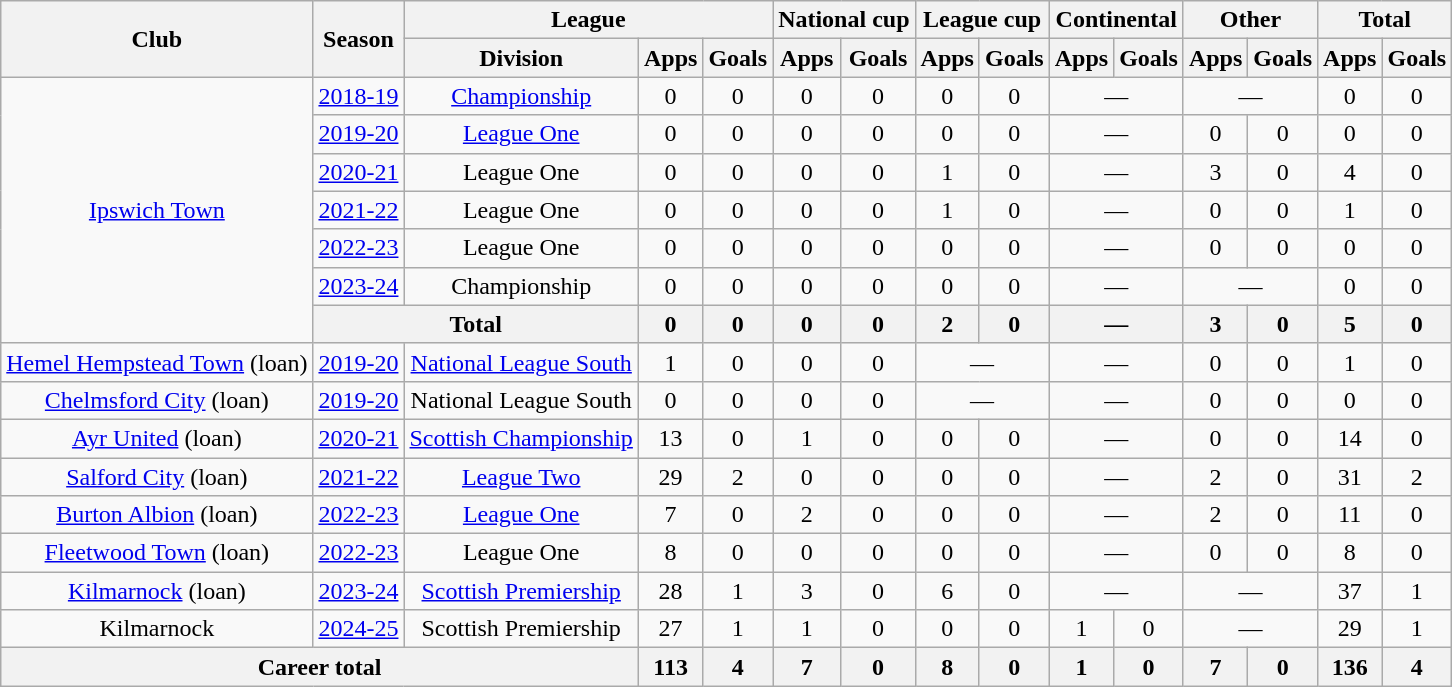<table class="wikitable" style="text-align:center">
<tr>
<th rowspan="2">Club</th>
<th rowspan="2">Season</th>
<th colspan="3">League</th>
<th colspan="2">National cup</th>
<th colspan="2">League cup</th>
<th colspan="2">Continental</th>
<th colspan="2">Other</th>
<th colspan="2">Total</th>
</tr>
<tr>
<th>Division</th>
<th>Apps</th>
<th>Goals</th>
<th>Apps</th>
<th>Goals</th>
<th>Apps</th>
<th>Goals</th>
<th>Apps</th>
<th>Goals</th>
<th>Apps</th>
<th>Goals</th>
<th>Apps</th>
<th>Goals</th>
</tr>
<tr>
<td rowspan="7"><a href='#'>Ipswich Town</a></td>
<td><a href='#'>2018-19</a></td>
<td><a href='#'>Championship</a></td>
<td>0</td>
<td>0</td>
<td>0</td>
<td>0</td>
<td>0</td>
<td>0</td>
<td colspan="2">—</td>
<td colspan="2">—</td>
<td>0</td>
<td>0</td>
</tr>
<tr>
<td><a href='#'>2019-20</a></td>
<td><a href='#'>League One</a></td>
<td>0</td>
<td>0</td>
<td>0</td>
<td>0</td>
<td>0</td>
<td>0</td>
<td colspan="2">—</td>
<td>0</td>
<td>0</td>
<td>0</td>
<td>0</td>
</tr>
<tr>
<td><a href='#'>2020-21</a></td>
<td>League One</td>
<td>0</td>
<td>0</td>
<td>0</td>
<td>0</td>
<td>1</td>
<td>0</td>
<td colspan="2">—</td>
<td>3</td>
<td>0</td>
<td>4</td>
<td>0</td>
</tr>
<tr>
<td><a href='#'>2021-22</a></td>
<td>League One</td>
<td>0</td>
<td>0</td>
<td>0</td>
<td>0</td>
<td>1</td>
<td>0</td>
<td colspan="2">—</td>
<td>0</td>
<td>0</td>
<td>1</td>
<td>0</td>
</tr>
<tr>
<td><a href='#'>2022-23</a></td>
<td>League One</td>
<td>0</td>
<td>0</td>
<td>0</td>
<td>0</td>
<td>0</td>
<td>0</td>
<td colspan="2">—</td>
<td>0</td>
<td>0</td>
<td>0</td>
<td>0</td>
</tr>
<tr>
<td><a href='#'>2023-24</a></td>
<td>Championship</td>
<td>0</td>
<td>0</td>
<td>0</td>
<td>0</td>
<td>0</td>
<td>0</td>
<td colspan="2">—</td>
<td colspan="2">—</td>
<td>0</td>
<td>0</td>
</tr>
<tr>
<th colspan="2">Total</th>
<th>0</th>
<th>0</th>
<th>0</th>
<th>0</th>
<th>2</th>
<th>0</th>
<th colspan="2">—</th>
<th>3</th>
<th>0</th>
<th>5</th>
<th>0</th>
</tr>
<tr>
<td><a href='#'>Hemel Hempstead Town</a> (loan)</td>
<td><a href='#'>2019-20</a></td>
<td><a href='#'>National League South</a></td>
<td>1</td>
<td>0</td>
<td>0</td>
<td>0</td>
<td colspan="2">—</td>
<td colspan="2">—</td>
<td>0</td>
<td>0</td>
<td>1</td>
<td>0</td>
</tr>
<tr>
<td><a href='#'>Chelmsford City</a> (loan)</td>
<td><a href='#'>2019-20</a></td>
<td>National League South</td>
<td>0</td>
<td>0</td>
<td>0</td>
<td>0</td>
<td colspan="2">—</td>
<td colspan="2">—</td>
<td>0</td>
<td>0</td>
<td>0</td>
<td>0</td>
</tr>
<tr>
<td><a href='#'>Ayr United</a> (loan)</td>
<td><a href='#'>2020-21</a></td>
<td><a href='#'>Scottish Championship</a></td>
<td>13</td>
<td>0</td>
<td>1</td>
<td>0</td>
<td>0</td>
<td>0</td>
<td colspan="2">—</td>
<td>0</td>
<td>0</td>
<td>14</td>
<td>0</td>
</tr>
<tr>
<td><a href='#'>Salford City</a> (loan)</td>
<td><a href='#'>2021-22</a></td>
<td><a href='#'>League Two</a></td>
<td>29</td>
<td>2</td>
<td>0</td>
<td>0</td>
<td>0</td>
<td>0</td>
<td colspan="2">—</td>
<td>2</td>
<td>0</td>
<td>31</td>
<td>2</td>
</tr>
<tr>
<td><a href='#'>Burton Albion</a> (loan)</td>
<td><a href='#'>2022-23</a></td>
<td><a href='#'>League One</a></td>
<td>7</td>
<td>0</td>
<td>2</td>
<td>0</td>
<td>0</td>
<td>0</td>
<td colspan="2">—</td>
<td>2</td>
<td>0</td>
<td>11</td>
<td>0</td>
</tr>
<tr>
<td><a href='#'>Fleetwood Town</a> (loan)</td>
<td><a href='#'>2022-23</a></td>
<td>League One</td>
<td>8</td>
<td>0</td>
<td>0</td>
<td>0</td>
<td>0</td>
<td>0</td>
<td colspan="2">—</td>
<td>0</td>
<td>0</td>
<td>8</td>
<td>0</td>
</tr>
<tr>
<td><a href='#'>Kilmarnock</a> (loan)</td>
<td><a href='#'>2023-24</a></td>
<td><a href='#'>Scottish Premiership</a></td>
<td>28</td>
<td>1</td>
<td>3</td>
<td>0</td>
<td>6</td>
<td>0</td>
<td colspan="2">—</td>
<td colspan="2">—</td>
<td>37</td>
<td>1</td>
</tr>
<tr>
<td>Kilmarnock</td>
<td><a href='#'>2024-25</a></td>
<td>Scottish Premiership</td>
<td>27</td>
<td>1</td>
<td>1</td>
<td>0</td>
<td>0</td>
<td>0</td>
<td>1</td>
<td>0</td>
<td colspan="2">—</td>
<td>29</td>
<td>1</td>
</tr>
<tr>
<th colspan="3">Career total</th>
<th>113</th>
<th>4</th>
<th>7</th>
<th>0</th>
<th>8</th>
<th>0</th>
<th>1</th>
<th>0</th>
<th>7</th>
<th>0</th>
<th>136</th>
<th>4</th>
</tr>
</table>
